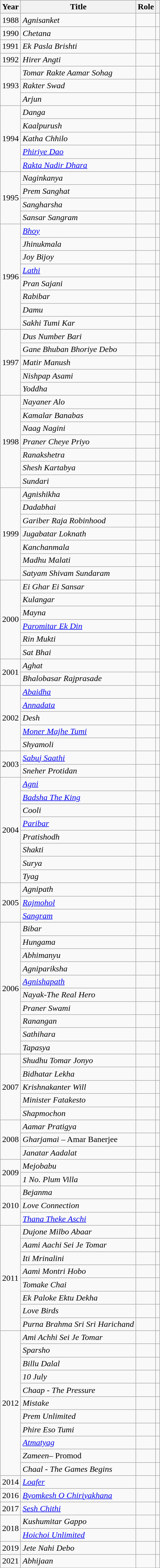<table class="wikitable">
<tr>
<th>Year</th>
<th>Title</th>
<th>Role</th>
<th></th>
</tr>
<tr>
<td>1988</td>
<td><em>Agnisanket</em></td>
<td></td>
<td></td>
</tr>
<tr>
<td>1990</td>
<td><em>Chetana</em></td>
<td></td>
<td></td>
</tr>
<tr>
<td>1991</td>
<td><em>Ek Pasla Brishti</em></td>
<td></td>
<td></td>
</tr>
<tr>
<td>1992</td>
<td><em>Hirer Angti</em></td>
<td></td>
<td></td>
</tr>
<tr>
<td rowspan="3">1993</td>
<td><em>Tomar Rakte Aamar Sohag</em></td>
<td></td>
<td></td>
</tr>
<tr>
<td><em>Rakter Swad</em></td>
<td></td>
<td></td>
</tr>
<tr>
<td><em>Arjun</em></td>
<td></td>
<td></td>
</tr>
<tr>
<td rowspan="5">1994</td>
<td><em>Danga</em></td>
<td></td>
<td></td>
</tr>
<tr>
<td><em>Kaalpurush</em></td>
<td></td>
<td></td>
</tr>
<tr>
<td><em>Katha Chhilo</em></td>
<td></td>
<td></td>
</tr>
<tr>
<td><em><a href='#'>Phiriye Dao</a></em></td>
<td></td>
<td></td>
</tr>
<tr>
<td><em><a href='#'>Rakta Nadir Dhara</a></em></td>
<td></td>
<td></td>
</tr>
<tr>
<td rowspan="4">1995</td>
<td><em>Naginkanya</em></td>
<td></td>
<td></td>
</tr>
<tr>
<td><em>Prem Sanghat</em></td>
<td></td>
<td></td>
</tr>
<tr>
<td><em>Sangharsha</em></td>
<td></td>
<td></td>
</tr>
<tr>
<td><em>Sansar Sangram</em></td>
<td></td>
<td></td>
</tr>
<tr>
<td rowspan="8">1996</td>
<td><em><a href='#'>Bhoy</a></em></td>
<td></td>
<td></td>
</tr>
<tr>
<td><em>Jhinukmala</em></td>
<td></td>
<td></td>
</tr>
<tr>
<td><em>Joy Bijoy</em></td>
<td></td>
<td></td>
</tr>
<tr>
<td><em><a href='#'>Lathi</a></em></td>
<td></td>
<td></td>
</tr>
<tr>
<td><em>Pran Sajani</em></td>
<td></td>
<td></td>
</tr>
<tr>
<td><em>Rabibar</em></td>
<td></td>
<td></td>
</tr>
<tr>
<td><em>Damu</em></td>
<td></td>
<td></td>
</tr>
<tr>
<td><em>Sakhi Tumi Kar</em></td>
<td></td>
<td></td>
</tr>
<tr>
<td rowspan="5">1997</td>
<td><em>Dus Number Bari</em></td>
<td></td>
<td></td>
</tr>
<tr>
<td><em>Gane Bhuban Bhoriye Debo</em></td>
<td></td>
<td></td>
</tr>
<tr>
<td><em>Matir Manush</em></td>
<td></td>
<td></td>
</tr>
<tr>
<td><em>Nishpap Asami</em></td>
<td></td>
<td></td>
</tr>
<tr>
<td><em>Yoddha</em></td>
<td></td>
<td></td>
</tr>
<tr>
<td rowspan="7">1998</td>
<td><em>Nayaner Alo</em></td>
<td></td>
<td></td>
</tr>
<tr>
<td><em>Kamalar Banabas</em></td>
<td></td>
<td></td>
</tr>
<tr>
<td><em>Naag Nagini</em></td>
<td></td>
<td></td>
</tr>
<tr>
<td><em>Praner Cheye Priyo</em></td>
<td></td>
<td></td>
</tr>
<tr>
<td><em>Ranakshetra</em></td>
<td></td>
<td></td>
</tr>
<tr>
<td><em>Shesh Kartabya</em></td>
<td></td>
<td></td>
</tr>
<tr>
<td><em>Sundari</em></td>
<td></td>
<td></td>
</tr>
<tr>
<td rowspan="7">1999</td>
<td><em>Agnishikha</em></td>
<td></td>
<td></td>
</tr>
<tr>
<td><em>Dadabhai</em></td>
<td></td>
<td></td>
</tr>
<tr>
<td><em>Gariber Raja Robinhood</em></td>
<td></td>
<td></td>
</tr>
<tr>
<td><em>Jugabatar Loknath</em></td>
<td></td>
<td></td>
</tr>
<tr>
<td><em>Kanchanmala</em></td>
<td></td>
<td></td>
</tr>
<tr>
<td><em>Madhu Malati</em></td>
<td></td>
<td></td>
</tr>
<tr>
<td><em>Satyam Shivam Sundaram</em></td>
<td></td>
<td></td>
</tr>
<tr>
<td rowspan="6">2000</td>
<td><em>Ei Ghar Ei Sansar</em></td>
<td></td>
<td></td>
</tr>
<tr>
<td><em>Kulangar</em></td>
<td></td>
<td></td>
</tr>
<tr>
<td><em>Mayna</em></td>
<td></td>
<td></td>
</tr>
<tr>
<td><em><a href='#'>Paromitar Ek Din</a></em></td>
<td></td>
<td></td>
</tr>
<tr>
<td><em>Rin Mukti</em></td>
<td></td>
<td></td>
</tr>
<tr>
<td><em>Sat Bhai</em></td>
<td></td>
<td></td>
</tr>
<tr>
<td rowspan="2">2001</td>
<td><em>Aghat</em></td>
<td></td>
<td></td>
</tr>
<tr>
<td><em>Bhalobasar Rajprasade</em></td>
<td></td>
<td></td>
</tr>
<tr>
<td rowspan="5">2002</td>
<td><em><a href='#'>Abaidha</a></em></td>
<td></td>
<td></td>
</tr>
<tr>
<td><em><a href='#'>Annadata</a></em></td>
<td></td>
<td></td>
</tr>
<tr>
<td><em>Desh</em></td>
<td></td>
<td></td>
</tr>
<tr>
<td><em><a href='#'>Moner Majhe Tumi</a></em></td>
<td></td>
<td></td>
</tr>
<tr>
<td><em>Shyamoli</em></td>
<td></td>
<td></td>
</tr>
<tr>
<td rowspan="2">2003</td>
<td><em><a href='#'>Sabuj Saathi</a></em></td>
<td></td>
<td></td>
</tr>
<tr>
<td><em>Sneher Protidan</em></td>
<td></td>
<td></td>
</tr>
<tr>
<td rowspan="8">2004</td>
<td><em><a href='#'>Agni</a></em></td>
<td></td>
<td></td>
</tr>
<tr>
<td><em><a href='#'>Badsha The King</a></em></td>
<td></td>
<td></td>
</tr>
<tr>
<td><em>Cooli</em></td>
<td></td>
<td></td>
</tr>
<tr>
<td><em><a href='#'>Paribar</a></em></td>
<td></td>
<td></td>
</tr>
<tr>
<td><em>Pratishodh</em></td>
<td></td>
<td></td>
</tr>
<tr>
<td><em>Shakti</em></td>
<td></td>
<td></td>
</tr>
<tr>
<td><em>Surya</em></td>
<td></td>
<td></td>
</tr>
<tr>
<td><em>Tyag</em></td>
<td></td>
<td></td>
</tr>
<tr>
<td rowspan="3">2005</td>
<td><em>Agnipath</em></td>
<td></td>
<td></td>
</tr>
<tr>
<td><em><a href='#'>Rajmohol</a></em></td>
<td></td>
<td></td>
</tr>
<tr>
<td><em><a href='#'>Sangram</a></em></td>
<td></td>
<td></td>
</tr>
<tr>
<td rowspan="10">2006</td>
<td><em>Bibar</em></td>
<td></td>
<td></td>
</tr>
<tr>
<td><em>Hungama</em></td>
<td></td>
<td></td>
</tr>
<tr>
<td><em>Abhimanyu</em></td>
<td></td>
<td></td>
</tr>
<tr>
<td><em>Agnipariksha</em></td>
<td></td>
<td></td>
</tr>
<tr>
<td><em><a href='#'>Agnishapath</a></em></td>
<td></td>
<td></td>
</tr>
<tr>
<td><em>Nayak-The Real Hero</em></td>
<td></td>
<td></td>
</tr>
<tr>
<td><em>Praner Swami</em></td>
<td></td>
<td></td>
</tr>
<tr>
<td><em>Ranangan</em></td>
<td></td>
<td></td>
</tr>
<tr>
<td><em>Sathihara</em></td>
<td></td>
<td></td>
</tr>
<tr>
<td><em>Tapasya</em></td>
<td></td>
<td></td>
</tr>
<tr>
<td rowspan="5">2007</td>
<td><em>Shudhu Tomar Jonyo</em></td>
<td></td>
<td></td>
</tr>
<tr>
<td><em>Bidhatar Lekha</em></td>
<td></td>
<td></td>
</tr>
<tr>
<td><em>Krishnakanter Will</em></td>
<td></td>
<td></td>
</tr>
<tr>
<td><em>Minister Fatakesto</em></td>
<td></td>
<td></td>
</tr>
<tr>
<td><em>Shapmochon</em></td>
<td></td>
<td></td>
</tr>
<tr>
<td rowspan="3">2008</td>
<td><em>Aamar Pratigya</em></td>
<td></td>
<td></td>
</tr>
<tr>
<td><em>Gharjamai</em> – Amar Banerjee</td>
<td></td>
<td></td>
</tr>
<tr>
<td><em>Janatar Aadalat</em></td>
<td></td>
<td></td>
</tr>
<tr>
<td rowspan="2">2009</td>
<td><em>Mejobabu</em></td>
<td></td>
<td></td>
</tr>
<tr>
<td><em>1 No. Plum Villa</em></td>
<td></td>
<td></td>
</tr>
<tr>
<td rowspan="3">2010</td>
<td><em>Bejanma</em></td>
<td></td>
<td></td>
</tr>
<tr>
<td><em>Love Connection</em></td>
<td></td>
<td></td>
</tr>
<tr>
<td><em><a href='#'>Thana Theke Aschi</a></em></td>
<td></td>
<td></td>
</tr>
<tr>
<td rowspan="8">2011</td>
<td><em>Dujone Milbo Abaar</em></td>
<td></td>
<td></td>
</tr>
<tr>
<td><em>Aami Aachi Sei Je Tomar</em></td>
<td></td>
<td></td>
</tr>
<tr>
<td><em>Iti Mrinalini</em></td>
<td></td>
<td></td>
</tr>
<tr>
<td><em>Aami Montri Hobo</em></td>
<td></td>
<td></td>
</tr>
<tr>
<td><em>Tomake Chai</em></td>
<td></td>
<td></td>
</tr>
<tr>
<td><em>Ek Paloke Ektu Dekha</em></td>
<td></td>
<td></td>
</tr>
<tr>
<td><em>Love Birds</em></td>
<td></td>
<td></td>
</tr>
<tr>
<td><em>Purna Brahma Sri Sri Harichand</em></td>
<td></td>
<td></td>
</tr>
<tr>
<td rowspan="11">2012</td>
<td><em>Ami Achhi Sei Je Tomar</em></td>
<td></td>
<td></td>
</tr>
<tr>
<td><em>Sparsho</em></td>
<td></td>
<td></td>
</tr>
<tr>
<td><em>Billu Dalal</em></td>
<td></td>
<td></td>
</tr>
<tr>
<td><em>10 July</em></td>
<td></td>
<td></td>
</tr>
<tr>
<td><em>Chaap - The Pressure</em></td>
<td></td>
<td></td>
</tr>
<tr>
<td><em>Mistake</em></td>
<td></td>
<td></td>
</tr>
<tr>
<td><em>Prem Unlimited</em></td>
<td></td>
<td></td>
</tr>
<tr>
<td><em>Phire Eso Tumi</em></td>
<td></td>
<td></td>
</tr>
<tr>
<td><em><a href='#'>Atmatyag</a></em></td>
<td></td>
<td></td>
</tr>
<tr>
<td><em>Zameen</em>– Promod</td>
<td></td>
<td></td>
</tr>
<tr>
<td><em>Chaal - The Games Begins</em></td>
<td></td>
<td></td>
</tr>
<tr>
<td>2014</td>
<td><em><a href='#'>Loafer</a></em></td>
<td></td>
<td></td>
</tr>
<tr>
<td>2016</td>
<td><em><a href='#'>Byomkesh O Chiriyakhana</a></em></td>
<td></td>
<td></td>
</tr>
<tr>
<td>2017</td>
<td><em><a href='#'>Sesh Chithi</a></em></td>
<td></td>
<td></td>
</tr>
<tr>
<td rowspan="2">2018</td>
<td><em>Kushumitar Gappo</em></td>
<td></td>
<td></td>
</tr>
<tr>
<td><em><a href='#'>Hoichoi Unlimited</a></em></td>
<td></td>
<td></td>
</tr>
<tr>
<td>2019</td>
<td><em>Jete Nahi Debo</em></td>
<td></td>
<td></td>
</tr>
<tr>
<td>2021</td>
<td><em>Abhijaan</em></td>
<td></td>
<td></td>
</tr>
</table>
